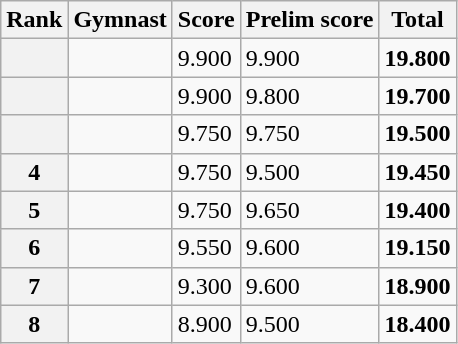<table class="wikitable sortable">
<tr>
<th scope="col">Rank</th>
<th scope="col">Gymnast</th>
<th scope="col">Score</th>
<th scope="col">Prelim score</th>
<th scope="col">Total</th>
</tr>
<tr>
<th scope="row"></th>
<td></td>
<td>9.900</td>
<td>9.900</td>
<td><strong>19.800</strong></td>
</tr>
<tr>
<th scope="row"></th>
<td></td>
<td>9.900</td>
<td>9.800</td>
<td><strong>19.700</strong></td>
</tr>
<tr>
<th scope="row"></th>
<td></td>
<td>9.750</td>
<td>9.750</td>
<td><strong>19.500</strong></td>
</tr>
<tr>
<th scope="row">4</th>
<td></td>
<td>9.750</td>
<td>9.500</td>
<td><strong>19.450</strong></td>
</tr>
<tr>
<th scope="row">5</th>
<td></td>
<td>9.750</td>
<td>9.650</td>
<td><strong>19.400</strong></td>
</tr>
<tr>
<th scope="row">6</th>
<td></td>
<td>9.550</td>
<td>9.600</td>
<td><strong>19.150</strong></td>
</tr>
<tr>
<th scope="row">7</th>
<td></td>
<td>9.300</td>
<td>9.600</td>
<td><strong>18.900</strong></td>
</tr>
<tr>
<th scope="row">8</th>
<td></td>
<td>8.900</td>
<td>9.500</td>
<td><strong>18.400</strong></td>
</tr>
</table>
